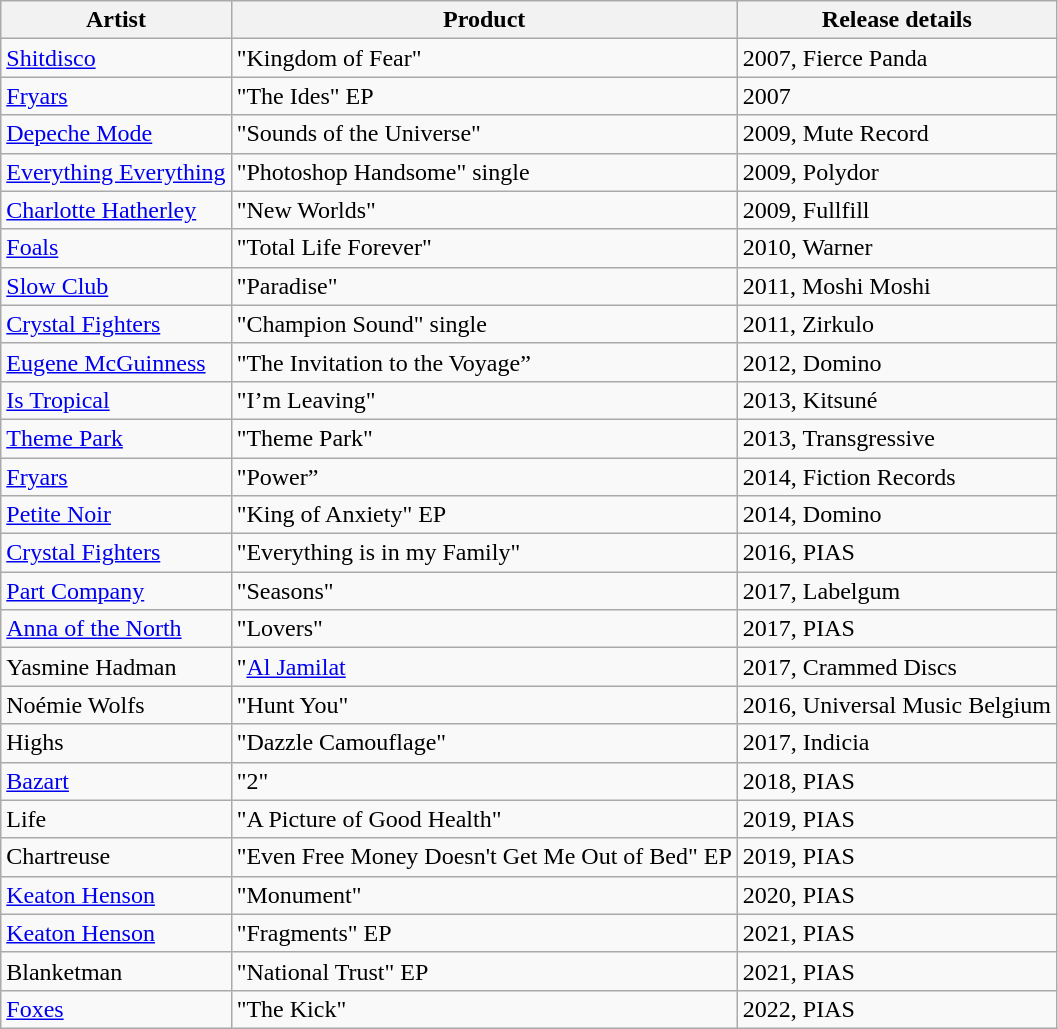<table class="wikitable">
<tr>
<th>Artist</th>
<th>Product</th>
<th>Release details</th>
</tr>
<tr>
<td><a href='#'>Shitdisco</a></td>
<td>"Kingdom of Fear"</td>
<td>2007, Fierce Panda</td>
</tr>
<tr>
<td><a href='#'>Fryars</a></td>
<td>"The Ides" EP</td>
<td>2007</td>
</tr>
<tr>
<td><a href='#'>Depeche Mode</a></td>
<td>"Sounds of the Universe"</td>
<td>2009, Mute Record</td>
</tr>
<tr>
<td><a href='#'>Everything Everything</a></td>
<td>"Photoshop Handsome" single</td>
<td>2009, Polydor</td>
</tr>
<tr>
<td><a href='#'>Charlotte Hatherley</a></td>
<td>"New Worlds"</td>
<td>2009, Fullfill</td>
</tr>
<tr>
<td><a href='#'>Foals</a></td>
<td>"Total Life Forever"</td>
<td>2010, Warner</td>
</tr>
<tr>
<td><a href='#'>Slow Club</a></td>
<td>"Paradise"</td>
<td>2011, Moshi Moshi</td>
</tr>
<tr>
<td><a href='#'>Crystal Fighters</a></td>
<td>"Champion Sound" single</td>
<td>2011, Zirkulo</td>
</tr>
<tr>
<td><a href='#'>Eugene McGuinness</a></td>
<td>"The Invitation to the Voyage”</td>
<td>2012, Domino</td>
</tr>
<tr>
<td><a href='#'>Is Tropical</a></td>
<td>"I’m Leaving"</td>
<td>2013, Kitsuné</td>
</tr>
<tr>
<td><a href='#'>Theme Park</a></td>
<td>"Theme Park"</td>
<td>2013, Transgressive</td>
</tr>
<tr>
<td><a href='#'>Fryars</a></td>
<td>"Power”</td>
<td>2014, Fiction Records</td>
</tr>
<tr>
<td><a href='#'>Petite Noir</a></td>
<td>"King of Anxiety" EP</td>
<td>2014, Domino</td>
</tr>
<tr>
<td><a href='#'>Crystal Fighters</a></td>
<td>"Everything is in my Family"</td>
<td>2016, PIAS</td>
</tr>
<tr>
<td><a href='#'>Part Company</a></td>
<td>"Seasons"</td>
<td>2017, Labelgum</td>
</tr>
<tr>
<td><a href='#'>Anna of the North</a></td>
<td>"Lovers"</td>
<td>2017, PIAS</td>
</tr>
<tr>
<td>Yasmine Hadman</td>
<td>"<a href='#'>Al Jamilat</a></td>
<td>2017, Crammed Discs</td>
</tr>
<tr>
<td>Noémie Wolfs</td>
<td>"Hunt You"</td>
<td>2016, Universal Music Belgium</td>
</tr>
<tr>
<td>Highs</td>
<td>"Dazzle Camouflage"</td>
<td>2017, Indicia</td>
</tr>
<tr>
<td><a href='#'>Bazart</a></td>
<td>"2"</td>
<td>2018, PIAS</td>
</tr>
<tr>
<td>Life</td>
<td>"A Picture of Good Health"</td>
<td>2019, PIAS</td>
</tr>
<tr>
<td>Chartreuse</td>
<td>"Even Free Money Doesn't Get Me Out of Bed" EP</td>
<td>2019, PIAS</td>
</tr>
<tr>
<td><a href='#'>Keaton Henson</a></td>
<td>"Monument"</td>
<td>2020, PIAS</td>
</tr>
<tr>
<td><a href='#'>Keaton Henson</a></td>
<td>"Fragments" EP</td>
<td>2021, PIAS</td>
</tr>
<tr>
<td>Blanketman</td>
<td>"National Trust" EP</td>
<td>2021, PIAS</td>
</tr>
<tr>
<td><a href='#'>Foxes</a></td>
<td>"The Kick"</td>
<td>2022, PIAS</td>
</tr>
</table>
